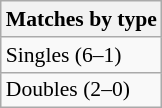<table class="wikitable" style=font-size:90%>
<tr>
<th>Matches by type</th>
</tr>
<tr>
<td>Singles (6–1)</td>
</tr>
<tr>
<td>Doubles (2–0)</td>
</tr>
</table>
